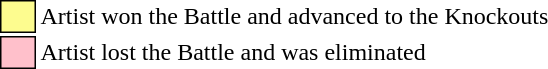<table class="toccolours" style="font-size: 100%">
<tr>
<td style="background:#fdfc8f; border:1px solid black">     </td>
<td>Artist won the Battle and advanced to the Knockouts</td>
</tr>
<tr>
<td style="background:pink; border:1px solid black">     </td>
<td>Artist lost the Battle and was eliminated</td>
</tr>
</table>
